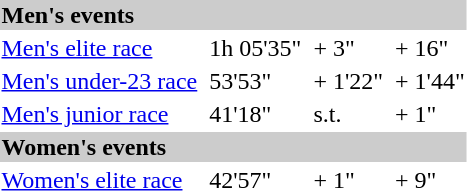<table>
<tr bgcolor="#cccccc">
<td colspan=7><strong>Men's events</strong></td>
</tr>
<tr>
<td><a href='#'>Men's elite race</a> <br></td>
<td></td>
<td>1h 05'35"</td>
<td></td>
<td>+ 3"</td>
<td></td>
<td>+ 16"</td>
</tr>
<tr>
<td><a href='#'>Men's under-23 race</a> <br></td>
<td></td>
<td>53'53"</td>
<td></td>
<td>+ 1'22"</td>
<td></td>
<td>+ 1'44"</td>
</tr>
<tr>
<td><a href='#'>Men's junior race</a> <br></td>
<td></td>
<td>41'18"</td>
<td></td>
<td>s.t.</td>
<td></td>
<td>+ 1"</td>
</tr>
<tr bgcolor="#cccccc">
<td colspan=7><strong>Women's events</strong></td>
</tr>
<tr>
<td><a href='#'>Women's elite race</a><br></td>
<td></td>
<td>42'57"</td>
<td></td>
<td>+ 1"</td>
<td></td>
<td>+ 9"</td>
</tr>
</table>
